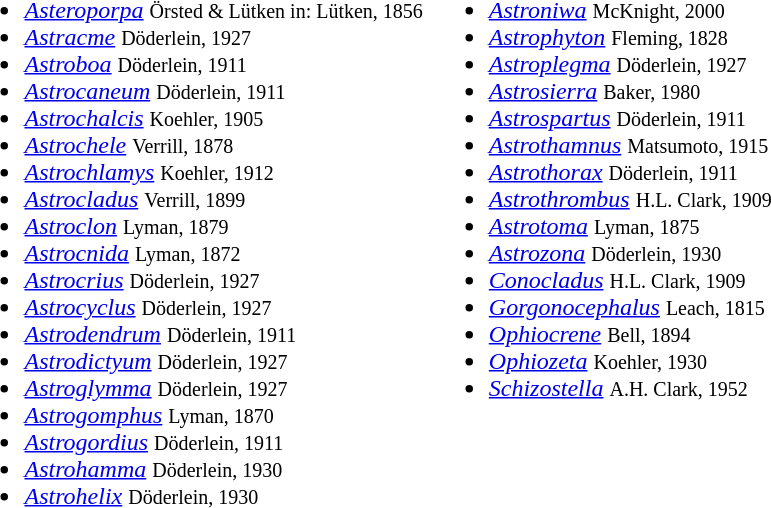<table>
<tr valign=top>
<td><br><ul><li><em><a href='#'>Asteroporpa</a></em> <small>Örsted & Lütken in: Lütken, 1856</small></li><li><em><a href='#'>Astracme</a></em> <small>Döderlein, 1927</small></li><li><em><a href='#'>Astroboa</a></em> <small>Döderlein, 1911</small></li><li><em><a href='#'>Astrocaneum</a></em> <small>Döderlein, 1911</small></li><li><em><a href='#'>Astrochalcis</a></em> <small>Koehler, 1905</small></li><li><em><a href='#'>Astrochele</a></em> <small>Verrill, 1878</small></li><li><em><a href='#'>Astrochlamys</a></em> <small>Koehler, 1912</small></li><li><em><a href='#'>Astrocladus</a></em> <small>Verrill, 1899</small></li><li><em><a href='#'>Astroclon</a></em> <small>Lyman, 1879</small></li><li><em><a href='#'>Astrocnida</a></em> <small>Lyman, 1872</small></li><li><em><a href='#'>Astrocrius</a></em> <small>Döderlein, 1927</small></li><li><em><a href='#'>Astrocyclus</a></em> <small>Döderlein, 1927</small></li><li><em><a href='#'>Astrodendrum</a></em> <small>Döderlein, 1911</small></li><li><em><a href='#'>Astrodictyum</a></em> <small>Döderlein, 1927</small></li><li><em><a href='#'>Astroglymma</a></em> <small>Döderlein, 1927</small></li><li><em><a href='#'>Astrogomphus</a></em> <small>Lyman, 1870</small></li><li><em><a href='#'>Astrogordius</a></em> <small>Döderlein, 1911</small></li><li><em><a href='#'>Astrohamma</a></em> <small>Döderlein, 1930</small></li><li><em><a href='#'>Astrohelix</a></em> <small>Döderlein, 1930</small></li></ul></td>
<td><br><ul><li><em><a href='#'>Astroniwa</a></em> <small>McKnight, 2000</small></li><li><em><a href='#'>Astrophyton</a></em> <small>Fleming, 1828</small></li><li><em><a href='#'>Astroplegma</a></em> <small>Döderlein, 1927</small></li><li><em><a href='#'>Astrosierra</a></em> <small>Baker, 1980</small></li><li><em><a href='#'>Astrospartus</a></em> <small>Döderlein, 1911</small></li><li><em><a href='#'>Astrothamnus</a></em> <small>Matsumoto, 1915</small></li><li><em><a href='#'>Astrothorax</a></em> <small>Döderlein, 1911</small></li><li><em><a href='#'>Astrothrombus</a></em> <small>H.L. Clark, 1909</small></li><li><em><a href='#'>Astrotoma</a></em> <small>Lyman, 1875</small></li><li><em><a href='#'>Astrozona</a></em> <small>Döderlein, 1930</small></li><li><em><a href='#'>Conocladus</a></em> <small>H.L. Clark, 1909</small></li><li><em><a href='#'>Gorgonocephalus</a></em> <small>Leach, 1815</small></li><li><em><a href='#'>Ophiocrene</a></em> <small>Bell, 1894</small></li><li><em><a href='#'>Ophiozeta</a></em> <small>Koehler, 1930</small></li><li><em><a href='#'>Schizostella</a></em> <small>A.H. Clark, 1952</small></li></ul></td>
</tr>
</table>
